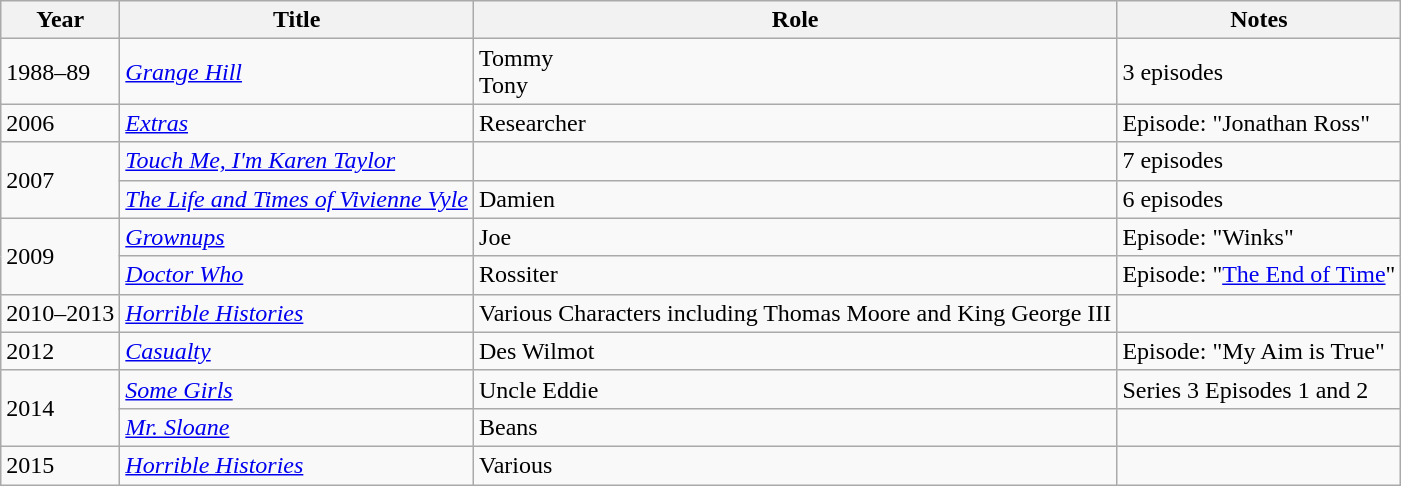<table class="wikitable sortable">
<tr>
<th>Year</th>
<th>Title</th>
<th>Role</th>
<th>Notes</th>
</tr>
<tr>
<td>1988–89</td>
<td><em><a href='#'>Grange Hill</a></em></td>
<td>Tommy<br>Tony</td>
<td>3 episodes</td>
</tr>
<tr>
<td>2006</td>
<td><em><a href='#'>Extras</a></em></td>
<td>Researcher</td>
<td>Episode: "Jonathan Ross"</td>
</tr>
<tr>
<td rowspan="2">2007</td>
<td><em><a href='#'>Touch Me, I'm Karen Taylor</a></em></td>
<td></td>
<td>7 episodes</td>
</tr>
<tr>
<td><em><a href='#'>The Life and Times of Vivienne Vyle</a></em></td>
<td>Damien</td>
<td>6 episodes</td>
</tr>
<tr>
<td rowspan="2">2009</td>
<td><em><a href='#'>Grownups</a></em></td>
<td>Joe</td>
<td>Episode: "Winks"</td>
</tr>
<tr>
<td><em><a href='#'>Doctor Who</a></em></td>
<td>Rossiter</td>
<td>Episode: "<a href='#'>The End of Time</a>"</td>
</tr>
<tr>
<td>2010–2013</td>
<td><em><a href='#'>Horrible Histories</a></em></td>
<td>Various Characters including Thomas Moore and King George III</td>
<td></td>
</tr>
<tr>
<td>2012</td>
<td><em><a href='#'>Casualty</a></em></td>
<td>Des Wilmot</td>
<td>Episode: "My Aim is True"</td>
</tr>
<tr>
<td rowspan="2">2014</td>
<td><em><a href='#'>Some Girls</a></em></td>
<td>Uncle Eddie</td>
<td>Series 3 Episodes 1 and 2</td>
</tr>
<tr>
<td><em><a href='#'>Mr. Sloane</a></em></td>
<td>Beans</td>
<td></td>
</tr>
<tr>
<td>2015</td>
<td><em><a href='#'>Horrible Histories</a></em></td>
<td>Various</td>
<td></td>
</tr>
</table>
